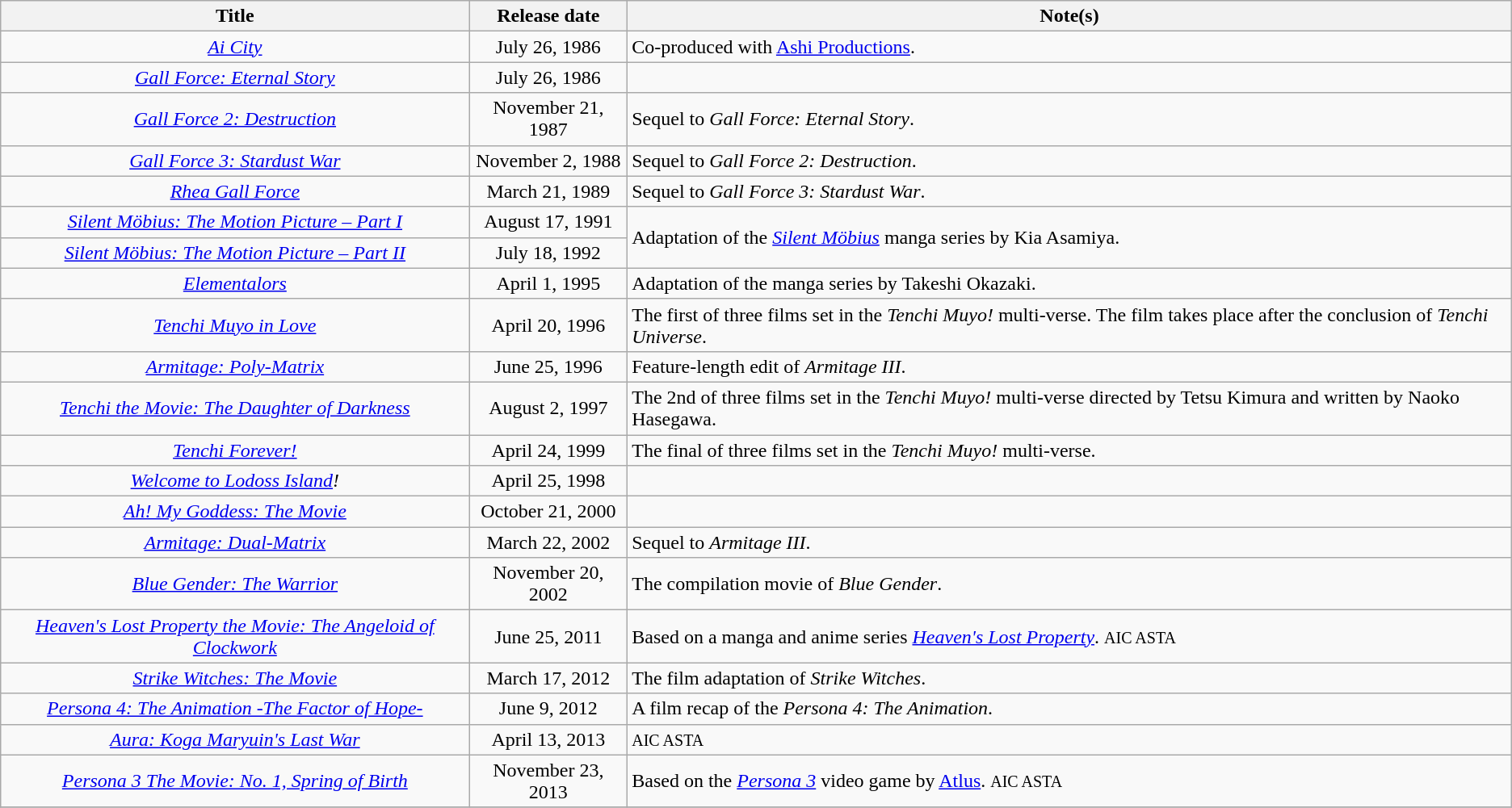<table class="wikitable sortable" style="text-align:center; margin=auto; ">
<tr>
<th scope="col">Title</th>
<th scope="col">Release date</th>
<th scope="col" class="unsortable">Note(s)</th>
</tr>
<tr>
<td><em><a href='#'>Ai City</a></em></td>
<td>July 26, 1986</td>
<td style="text-align:left;">Co-produced with <a href='#'>Ashi Productions</a>.</td>
</tr>
<tr>
<td><em><a href='#'>Gall Force: Eternal Story</a></em></td>
<td>July 26, 1986</td>
<td></td>
</tr>
<tr>
<td><em><a href='#'>Gall Force 2: Destruction</a></em></td>
<td>November 21, 1987</td>
<td style="text-align:left;">Sequel to <em>Gall Force: Eternal Story</em>.</td>
</tr>
<tr>
<td><em><a href='#'>Gall Force 3: Stardust War</a></em></td>
<td>November 2, 1988</td>
<td style="text-align:left;">Sequel to <em>Gall Force 2: Destruction</em>.</td>
</tr>
<tr>
<td><em><a href='#'>Rhea Gall Force</a></em></td>
<td>March 21, 1989</td>
<td style="text-align:left;">Sequel to <em>Gall Force 3: Stardust War</em>.</td>
</tr>
<tr>
<td><em><a href='#'>Silent Möbius: The Motion Picture – Part I</a></em></td>
<td>August 17, 1991</td>
<td style="text-align:left;" rowspan="2">Adaptation of the <em><a href='#'>Silent Möbius</a></em> manga series by Kia Asamiya.</td>
</tr>
<tr>
<td><em><a href='#'>Silent Möbius: The Motion Picture – Part II</a></em></td>
<td>July 18, 1992</td>
</tr>
<tr>
<td><em><a href='#'>Elementalors</a></em></td>
<td>April 1, 1995</td>
<td style="text-align:left;">Adaptation of the manga series by Takeshi Okazaki.</td>
</tr>
<tr>
<td><em><a href='#'>Tenchi Muyo in Love</a></em></td>
<td>April 20, 1996</td>
<td style="text-align:left;">The first of three films set in the <em>Tenchi Muyo!</em> multi-verse. The film takes place after the conclusion of <em>Tenchi Universe</em>.</td>
</tr>
<tr>
<td><em><a href='#'>Armitage: Poly-Matrix</a></em></td>
<td>June 25, 1996</td>
<td style="text-align:left;">Feature-length edit of <em>Armitage III</em>.</td>
</tr>
<tr>
<td><em><a href='#'>Tenchi the Movie: The Daughter of Darkness</a></em></td>
<td>August 2, 1997</td>
<td style="text-align:left;">The 2nd of three films set in the <em>Tenchi Muyo!</em> multi-verse directed by Tetsu Kimura and written by Naoko Hasegawa.</td>
</tr>
<tr>
<td><em><a href='#'>Tenchi Forever!</a></em></td>
<td>April 24, 1999</td>
<td style="text-align:left;">The final of three films set in the <em>Tenchi Muyo!</em> multi-verse.</td>
</tr>
<tr>
<td><em><a href='#'>Welcome to Lodoss Island</a>!</em></td>
<td>April 25, 1998</td>
<td style="text-align:left;"></td>
</tr>
<tr>
<td><em><a href='#'>Ah! My Goddess: The Movie</a></em></td>
<td>October 21, 2000</td>
<td style="text-align:left;"></td>
</tr>
<tr>
<td><em><a href='#'>Armitage: Dual-Matrix</a></em></td>
<td>March 22, 2002</td>
<td style="text-align:left;">Sequel to <em>Armitage III</em>.</td>
</tr>
<tr>
<td><em><a href='#'>Blue Gender: The Warrior</a></em></td>
<td>November 20, 2002</td>
<td style="text-align:left;">The compilation movie of <em>Blue Gender</em>.</td>
</tr>
<tr>
<td><em><a href='#'>Heaven's Lost Property the Movie: The Angeloid of Clockwork</a></em></td>
<td>June 25, 2011</td>
<td style="text-align:left;">Based on a manga and anime series <em><a href='#'>Heaven's Lost Property</a></em>. <small>AIC ASTA</small></td>
</tr>
<tr>
<td><em><a href='#'>Strike Witches: The Movie</a></em></td>
<td>March 17, 2012</td>
<td style="text-align:left;">The film adaptation of <em>Strike Witches</em>.</td>
</tr>
<tr>
<td><em><a href='#'>Persona 4: The Animation -The Factor of Hope-</a></em></td>
<td>June 9, 2012</td>
<td style="text-align:left;">A film recap of the <em>Persona 4: The Animation</em>.</td>
</tr>
<tr>
<td><em><a href='#'>Aura: Koga Maryuin's Last War</a></em></td>
<td>April 13, 2013</td>
<td style="text-align:left;"><small>AIC ASTA</small></td>
</tr>
<tr>
<td><em><a href='#'>Persona 3 The Movie: No. 1, Spring of Birth</a></em></td>
<td>November 23, 2013</td>
<td style="text-align:left;">Based on the <em><a href='#'>Persona 3</a></em> video game by <a href='#'>Atlus</a>. <small>AIC ASTA</small></td>
</tr>
<tr>
</tr>
</table>
